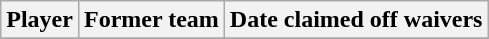<table class="wikitable">
<tr>
<th>Player</th>
<th>Former team</th>
<th>Date claimed off waivers</th>
</tr>
<tr>
</tr>
</table>
